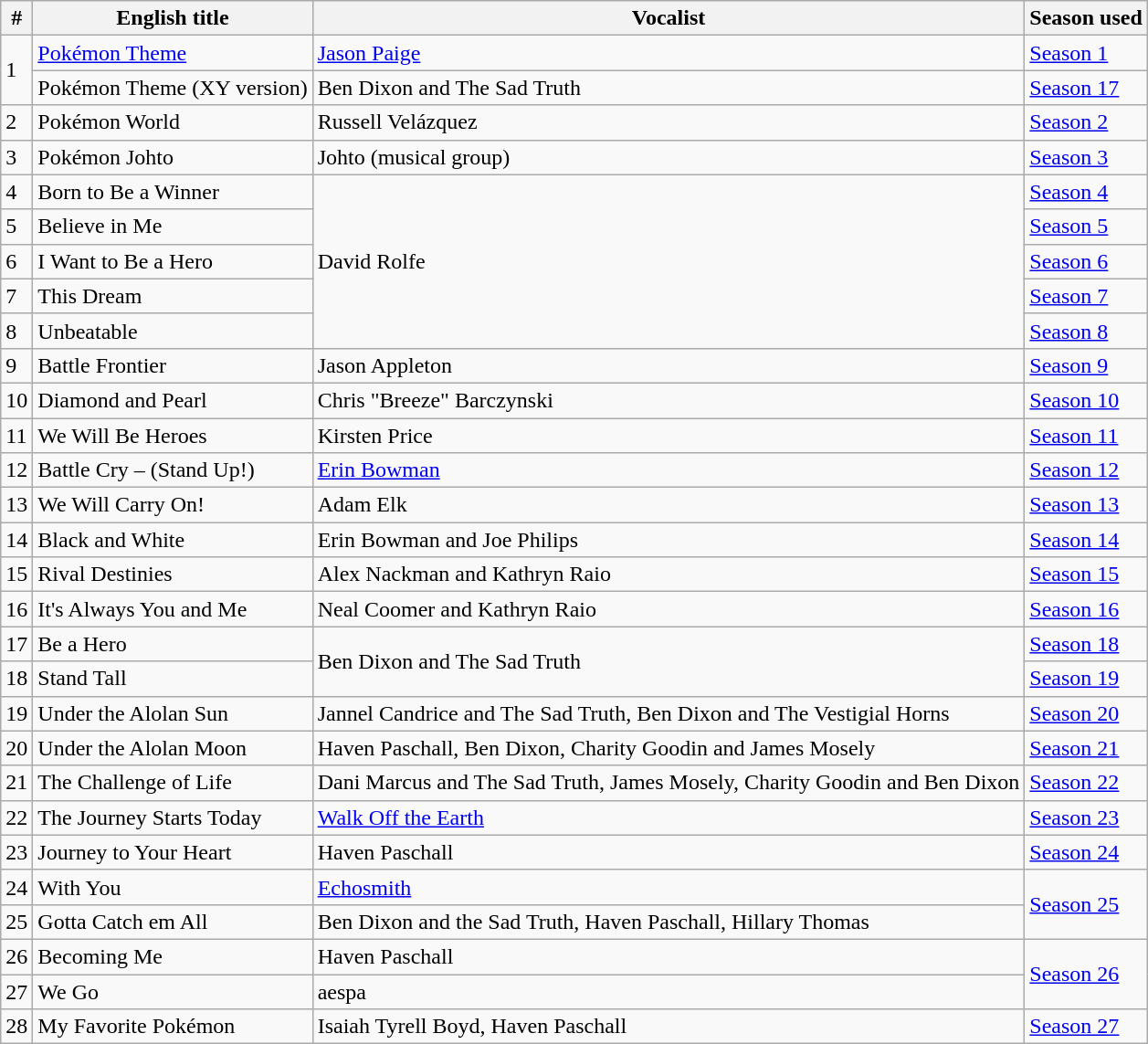<table class="wikitable">
<tr fredyd>
<th>#</th>
<th>English title</th>
<th>Vocalist</th>
<th>Season used</th>
</tr>
<tr>
<td rowspan="2">1</td>
<td><a href='#'>Pokémon Theme</a></td>
<td><a href='#'>Jason Paige</a></td>
<td><a href='#'>Season 1</a></td>
</tr>
<tr>
<td>Pokémon Theme (XY version)</td>
<td>Ben Dixon and The Sad Truth</td>
<td><a href='#'>Season 17</a></td>
</tr>
<tr>
<td>2</td>
<td>Pokémon World</td>
<td>Russell Velázquez</td>
<td><a href='#'>Season 2</a></td>
</tr>
<tr>
<td>3</td>
<td>Pokémon Johto</td>
<td>Johto (musical group)</td>
<td><a href='#'>Season 3</a></td>
</tr>
<tr>
<td>4</td>
<td>Born to Be a Winner</td>
<td rowspan="5">David Rolfe</td>
<td><a href='#'>Season 4</a></td>
</tr>
<tr>
<td>5</td>
<td>Believe in Me</td>
<td><a href='#'>Season 5</a></td>
</tr>
<tr>
<td>6</td>
<td>I Want to Be a Hero</td>
<td><a href='#'>Season 6</a></td>
</tr>
<tr>
<td>7</td>
<td>This Dream</td>
<td><a href='#'>Season 7</a></td>
</tr>
<tr>
<td>8</td>
<td>Unbeatable</td>
<td><a href='#'>Season 8</a></td>
</tr>
<tr>
<td>9</td>
<td>Battle Frontier</td>
<td>Jason Appleton</td>
<td><a href='#'>Season 9</a></td>
</tr>
<tr>
<td>10</td>
<td>Diamond and Pearl</td>
<td>Chris "Breeze" Barczynski</td>
<td><a href='#'>Season 10</a></td>
</tr>
<tr>
<td>11</td>
<td>We Will Be Heroes</td>
<td>Kirsten Price</td>
<td><a href='#'>Season 11</a></td>
</tr>
<tr>
<td>12</td>
<td>Battle Cry – (Stand Up!)</td>
<td><a href='#'>Erin Bowman</a></td>
<td><a href='#'>Season 12</a></td>
</tr>
<tr>
<td>13</td>
<td>We Will Carry On!</td>
<td>Adam Elk</td>
<td><a href='#'>Season 13</a></td>
</tr>
<tr>
<td>14</td>
<td>Black and White</td>
<td>Erin Bowman and Joe Philips</td>
<td><a href='#'>Season 14</a></td>
</tr>
<tr>
<td>15</td>
<td>Rival Destinies</td>
<td>Alex Nackman and Kathryn Raio</td>
<td><a href='#'>Season 15</a></td>
</tr>
<tr>
<td>16</td>
<td>It's Always You and Me</td>
<td>Neal Coomer and Kathryn Raio</td>
<td><a href='#'>Season 16</a></td>
</tr>
<tr>
<td>17</td>
<td>Be a Hero</td>
<td rowspan="2">Ben Dixon and The Sad Truth</td>
<td><a href='#'>Season 18</a></td>
</tr>
<tr>
<td>18</td>
<td>Stand Tall</td>
<td><a href='#'>Season 19</a></td>
</tr>
<tr>
<td>19</td>
<td>Under the Alolan Sun</td>
<td>Jannel Candrice and The Sad Truth, Ben Dixon and The Vestigial Horns</td>
<td><a href='#'>Season 20</a></td>
</tr>
<tr>
<td>20</td>
<td>Under the Alolan Moon</td>
<td>Haven Paschall, Ben Dixon, Charity Goodin and James Mosely</td>
<td><a href='#'>Season 21</a></td>
</tr>
<tr>
<td>21</td>
<td>The Challenge of Life</td>
<td>Dani Marcus and The Sad Truth, James Mosely, Charity Goodin and Ben Dixon</td>
<td><a href='#'>Season 22</a></td>
</tr>
<tr>
<td>22</td>
<td>The Journey Starts Today</td>
<td><a href='#'>Walk Off the Earth</a></td>
<td><a href='#'>Season 23</a></td>
</tr>
<tr>
<td>23</td>
<td>Journey to Your Heart</td>
<td>Haven Paschall</td>
<td><a href='#'>Season 24</a></td>
</tr>
<tr>
<td>24</td>
<td>With You</td>
<td><a href='#'>Echosmith</a></td>
<td rowspan="2"><a href='#'>Season 25</a></td>
</tr>
<tr>
<td>25</td>
<td>Gotta Catch em All</td>
<td>Ben Dixon and the Sad Truth, Haven Paschall, Hillary Thomas</td>
</tr>
<tr>
<td>26</td>
<td>Becoming Me</td>
<td>Haven Paschall</td>
<td rowspan="2"><a href='#'>Season 26</a></td>
</tr>
<tr>
<td>27</td>
<td>We Go</td>
<td>aespa</td>
</tr>
<tr>
<td>28</td>
<td>My Favorite Pokémon</td>
<td>Isaiah Tyrell Boyd, Haven Paschall</td>
<td><a href='#'>Season 27</a></td>
</tr>
</table>
